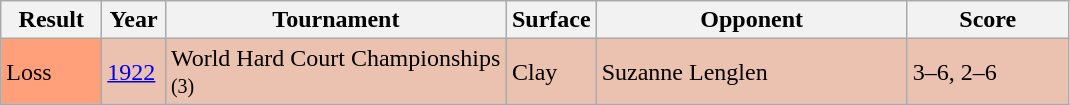<table class='sortable wikitable'>
<tr>
<th style="width:60px" class="unsortable">Result</th>
<th style="width:35px">Year</th>
<th style="width:220px">Tournament</th>
<th style="width:50px">Surface</th>
<th style="width:200px">Opponent</th>
<th style="width:100px" class="unsortable">Score</th>
</tr>
<tr style="background:#ebc2af;">
<td style="background:#ffa07a;">Loss</td>
<td><a href='#'>1922</a></td>
<td>World Hard Court Championships <small>(3)</small></td>
<td>Clay</td>
<td> Suzanne Lenglen</td>
<td>3–6, 2–6</td>
</tr>
</table>
